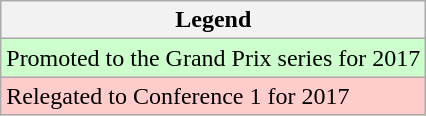<table class="wikitable">
<tr>
<th>Legend</th>
</tr>
<tr bgcolor=ccffcc>
<td>Promoted to the Grand Prix series for 2017</td>
</tr>
<tr bgcolor=ffcccc>
<td>Relegated to Conference 1 for 2017</td>
</tr>
</table>
